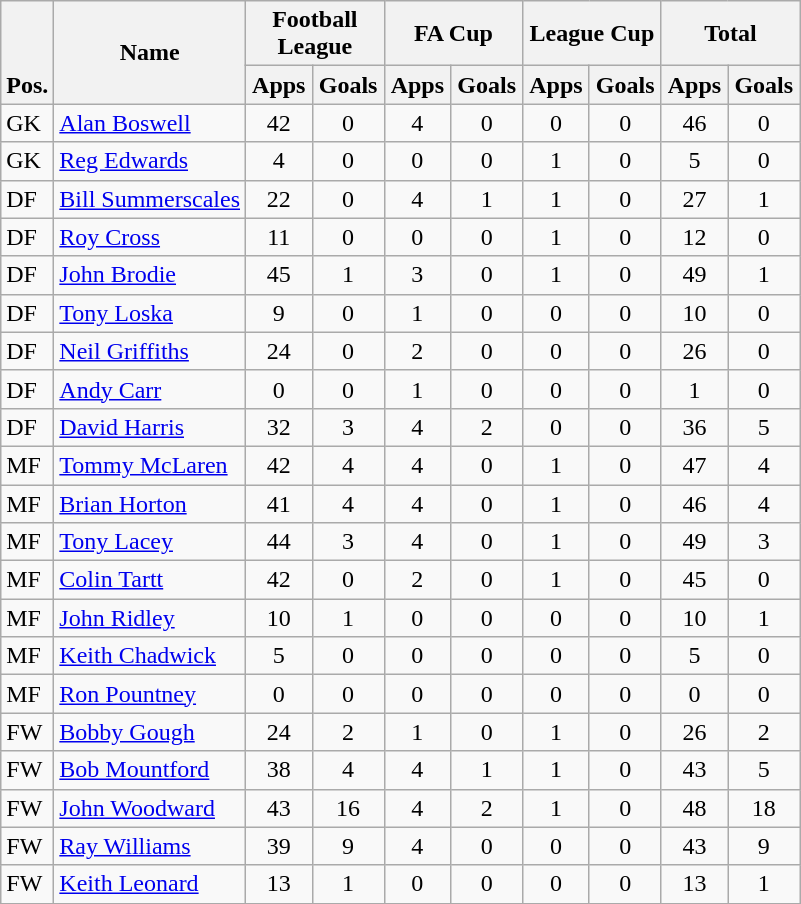<table class="wikitable" style="text-align:center">
<tr>
<th rowspan="2" valign="bottom">Pos.</th>
<th rowspan="2">Name</th>
<th colspan="2" width="85">Football League</th>
<th colspan="2" width="85">FA Cup</th>
<th colspan="2" width="85">League Cup</th>
<th colspan="2" width="85">Total</th>
</tr>
<tr>
<th>Apps</th>
<th>Goals</th>
<th>Apps</th>
<th>Goals</th>
<th>Apps</th>
<th>Goals</th>
<th>Apps</th>
<th>Goals</th>
</tr>
<tr>
<td align="left">GK</td>
<td align="left"> <a href='#'>Alan Boswell</a></td>
<td>42</td>
<td>0</td>
<td>4</td>
<td>0</td>
<td>0</td>
<td>0</td>
<td>46</td>
<td>0</td>
</tr>
<tr>
<td align="left">GK</td>
<td align="left"> <a href='#'>Reg Edwards</a></td>
<td>4</td>
<td>0</td>
<td>0</td>
<td>0</td>
<td>1</td>
<td>0</td>
<td>5</td>
<td>0</td>
</tr>
<tr>
<td align="left">DF</td>
<td align="left"> <a href='#'>Bill Summerscales</a></td>
<td>22</td>
<td>0</td>
<td>4</td>
<td>1</td>
<td>1</td>
<td>0</td>
<td>27</td>
<td>1</td>
</tr>
<tr>
<td align="left">DF</td>
<td align="left"> <a href='#'>Roy Cross</a></td>
<td>11</td>
<td>0</td>
<td>0</td>
<td>0</td>
<td>1</td>
<td>0</td>
<td>12</td>
<td>0</td>
</tr>
<tr>
<td align="left">DF</td>
<td align="left"> <a href='#'>John Brodie</a></td>
<td>45</td>
<td>1</td>
<td>3</td>
<td>0</td>
<td>1</td>
<td>0</td>
<td>49</td>
<td>1</td>
</tr>
<tr>
<td align="left">DF</td>
<td align="left"> <a href='#'>Tony Loska</a></td>
<td>9</td>
<td>0</td>
<td>1</td>
<td>0</td>
<td>0</td>
<td>0</td>
<td>10</td>
<td>0</td>
</tr>
<tr>
<td align="left">DF</td>
<td align="left"> <a href='#'>Neil Griffiths</a></td>
<td>24</td>
<td>0</td>
<td>2</td>
<td>0</td>
<td>0</td>
<td>0</td>
<td>26</td>
<td>0</td>
</tr>
<tr>
<td align="left">DF</td>
<td align="left"> <a href='#'>Andy Carr</a></td>
<td>0</td>
<td>0</td>
<td>1</td>
<td>0</td>
<td>0</td>
<td>0</td>
<td>1</td>
<td>0</td>
</tr>
<tr>
<td align="left">DF</td>
<td align="left"> <a href='#'>David Harris</a></td>
<td>32</td>
<td>3</td>
<td>4</td>
<td>2</td>
<td>0</td>
<td>0</td>
<td>36</td>
<td>5</td>
</tr>
<tr>
<td align="left">MF</td>
<td align="left"> <a href='#'>Tommy McLaren</a></td>
<td>42</td>
<td>4</td>
<td>4</td>
<td>0</td>
<td>1</td>
<td>0</td>
<td>47</td>
<td>4</td>
</tr>
<tr>
<td align="left">MF</td>
<td align="left"> <a href='#'>Brian Horton</a></td>
<td>41</td>
<td>4</td>
<td>4</td>
<td>0</td>
<td>1</td>
<td>0</td>
<td>46</td>
<td>4</td>
</tr>
<tr>
<td align="left">MF</td>
<td align="left"> <a href='#'>Tony Lacey</a></td>
<td>44</td>
<td>3</td>
<td>4</td>
<td>0</td>
<td>1</td>
<td>0</td>
<td>49</td>
<td>3</td>
</tr>
<tr>
<td align="left">MF</td>
<td align="left"> <a href='#'>Colin Tartt</a></td>
<td>42</td>
<td>0</td>
<td>2</td>
<td>0</td>
<td>1</td>
<td>0</td>
<td>45</td>
<td>0</td>
</tr>
<tr>
<td align="left">MF</td>
<td align="left"> <a href='#'>John Ridley</a></td>
<td>10</td>
<td>1</td>
<td>0</td>
<td>0</td>
<td>0</td>
<td>0</td>
<td>10</td>
<td>1</td>
</tr>
<tr>
<td align="left">MF</td>
<td align="left"> <a href='#'>Keith Chadwick</a></td>
<td>5</td>
<td>0</td>
<td>0</td>
<td>0</td>
<td>0</td>
<td>0</td>
<td>5</td>
<td>0</td>
</tr>
<tr>
<td align="left">MF</td>
<td align="left"> <a href='#'>Ron Pountney</a></td>
<td>0</td>
<td>0</td>
<td>0</td>
<td>0</td>
<td>0</td>
<td>0</td>
<td>0</td>
<td>0</td>
</tr>
<tr>
<td align="left">FW</td>
<td align="left"> <a href='#'>Bobby Gough</a></td>
<td>24</td>
<td>2</td>
<td>1</td>
<td>0</td>
<td>1</td>
<td>0</td>
<td>26</td>
<td>2</td>
</tr>
<tr>
<td align="left">FW</td>
<td align="left"> <a href='#'>Bob Mountford</a></td>
<td>38</td>
<td>4</td>
<td>4</td>
<td>1</td>
<td>1</td>
<td>0</td>
<td>43</td>
<td>5</td>
</tr>
<tr>
<td align="left">FW</td>
<td align="left"> <a href='#'>John Woodward</a></td>
<td>43</td>
<td>16</td>
<td>4</td>
<td>2</td>
<td>1</td>
<td>0</td>
<td>48</td>
<td>18</td>
</tr>
<tr>
<td align="left">FW</td>
<td align="left"> <a href='#'>Ray Williams</a></td>
<td>39</td>
<td>9</td>
<td>4</td>
<td>0</td>
<td>0</td>
<td>0</td>
<td>43</td>
<td>9</td>
</tr>
<tr>
<td align="left">FW</td>
<td align="left"> <a href='#'>Keith Leonard</a></td>
<td>13</td>
<td>1</td>
<td>0</td>
<td>0</td>
<td>0</td>
<td>0</td>
<td>13</td>
<td>1</td>
</tr>
<tr>
</tr>
</table>
